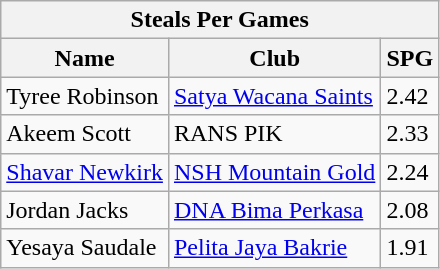<table class="wikitable">
<tr>
<th colspan="4"><strong>Steals Per Games</strong></th>
</tr>
<tr>
<th>Name</th>
<th>Club</th>
<th>SPG</th>
</tr>
<tr>
<td> Tyree Robinson</td>
<td><a href='#'>Satya Wacana Saints</a></td>
<td>2.42</td>
</tr>
<tr>
<td> Akeem Scott</td>
<td>RANS PIK</td>
<td>2.33</td>
</tr>
<tr>
<td> <a href='#'>Shavar Newkirk</a></td>
<td><a href='#'>NSH Mountain Gold</a></td>
<td>2.24</td>
</tr>
<tr>
<td> Jordan Jacks</td>
<td><a href='#'>DNA Bima Perkasa</a></td>
<td>2.08</td>
</tr>
<tr>
<td> Yesaya Saudale</td>
<td><a href='#'>Pelita Jaya Bakrie</a></td>
<td>1.91</td>
</tr>
</table>
